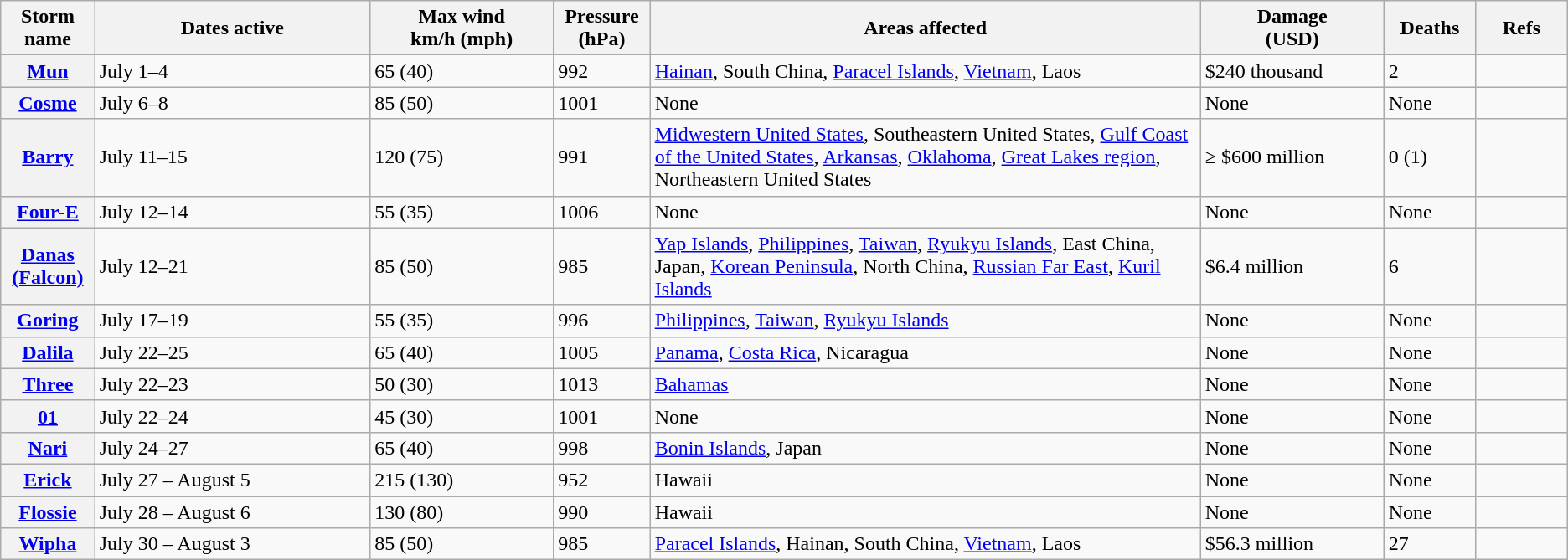<table class="wikitable sortable">
<tr>
<th width="5%">Storm name</th>
<th width="15%">Dates active</th>
<th width="10%">Max wind<br>km/h (mph)</th>
<th width="5%">Pressure<br>(hPa)</th>
<th width="30%">Areas affected</th>
<th width="10%">Damage<br>(USD)</th>
<th width="5%">Deaths</th>
<th width="5%">Refs</th>
</tr>
<tr>
<th><a href='#'>Mun</a></th>
<td>July 1–4</td>
<td>65 (40)</td>
<td>992</td>
<td><a href='#'>Hainan</a>, South China, <a href='#'>Paracel Islands</a>, <a href='#'>Vietnam</a>, Laos</td>
<td>$240 thousand</td>
<td>2</td>
<td></td>
</tr>
<tr>
<th><a href='#'>Cosme</a></th>
<td>July 6–8</td>
<td>85 (50)</td>
<td>1001</td>
<td>None</td>
<td>None</td>
<td>None</td>
<td></td>
</tr>
<tr>
<th><a href='#'>Barry</a></th>
<td>July 11–15</td>
<td>120 (75)</td>
<td>991</td>
<td><a href='#'>Midwestern United States</a>, Southeastern United States, <a href='#'>Gulf Coast of the United States</a>, <a href='#'>Arkansas</a>, <a href='#'>Oklahoma</a>, <a href='#'>Great Lakes region</a>, Northeastern United States</td>
<td>≥ $600 million</td>
<td>0 (1)</td>
<td></td>
</tr>
<tr>
<th><a href='#'>Four-E</a></th>
<td>July 12–14</td>
<td>55 (35)</td>
<td>1006</td>
<td>None</td>
<td>None</td>
<td>None</td>
<td></td>
</tr>
<tr>
<th><a href='#'>Danas (Falcon)</a></th>
<td>July 12–21</td>
<td>85 (50)</td>
<td>985</td>
<td><a href='#'>Yap Islands</a>, <a href='#'>Philippines</a>, <a href='#'>Taiwan</a>, <a href='#'>Ryukyu Islands</a>, East China, Japan, <a href='#'>Korean Peninsula</a>, North China, <a href='#'>Russian Far East</a>, <a href='#'>Kuril Islands</a></td>
<td>$6.4 million</td>
<td>6</td>
<td></td>
</tr>
<tr>
<th><a href='#'>Goring</a></th>
<td>July 17–19</td>
<td>55 (35)</td>
<td>996</td>
<td><a href='#'>Philippines</a>, <a href='#'>Taiwan</a>, <a href='#'>Ryukyu Islands</a></td>
<td>None</td>
<td>None</td>
<td></td>
</tr>
<tr>
<th><a href='#'>Dalila</a></th>
<td>July 22–25</td>
<td>65 (40)</td>
<td>1005</td>
<td><a href='#'>Panama</a>, <a href='#'>Costa Rica</a>, Nicaragua</td>
<td>None</td>
<td>None</td>
<td></td>
</tr>
<tr>
<th><a href='#'>Three</a></th>
<td>July 22–23</td>
<td>50 (30)</td>
<td>1013</td>
<td><a href='#'>Bahamas</a></td>
<td>None</td>
<td>None</td>
<td></td>
</tr>
<tr>
<th><a href='#'>01</a></th>
<td>July 22–24</td>
<td>45 (30)</td>
<td>1001</td>
<td>None</td>
<td>None</td>
<td>None</td>
<td></td>
</tr>
<tr>
<th><a href='#'>Nari</a></th>
<td>July 24–27</td>
<td>65 (40)</td>
<td>998</td>
<td><a href='#'>Bonin Islands</a>, Japan</td>
<td>None</td>
<td>None</td>
<td></td>
</tr>
<tr>
<th><a href='#'>Erick</a></th>
<td>July 27 – August 5</td>
<td>215 (130)</td>
<td>952</td>
<td>Hawaii</td>
<td>None</td>
<td>None</td>
<td></td>
</tr>
<tr>
<th><a href='#'>Flossie</a></th>
<td>July 28 – August 6</td>
<td>130 (80)</td>
<td>990</td>
<td>Hawaii</td>
<td>None</td>
<td>None</td>
<td></td>
</tr>
<tr>
<th><a href='#'>Wipha</a></th>
<td>July 30 – August 3</td>
<td>85 (50)</td>
<td>985</td>
<td><a href='#'>Paracel Islands</a>, Hainan, South China, <a href='#'>Vietnam</a>, Laos</td>
<td>$56.3 million</td>
<td>27</td>
<td></td>
</tr>
</table>
